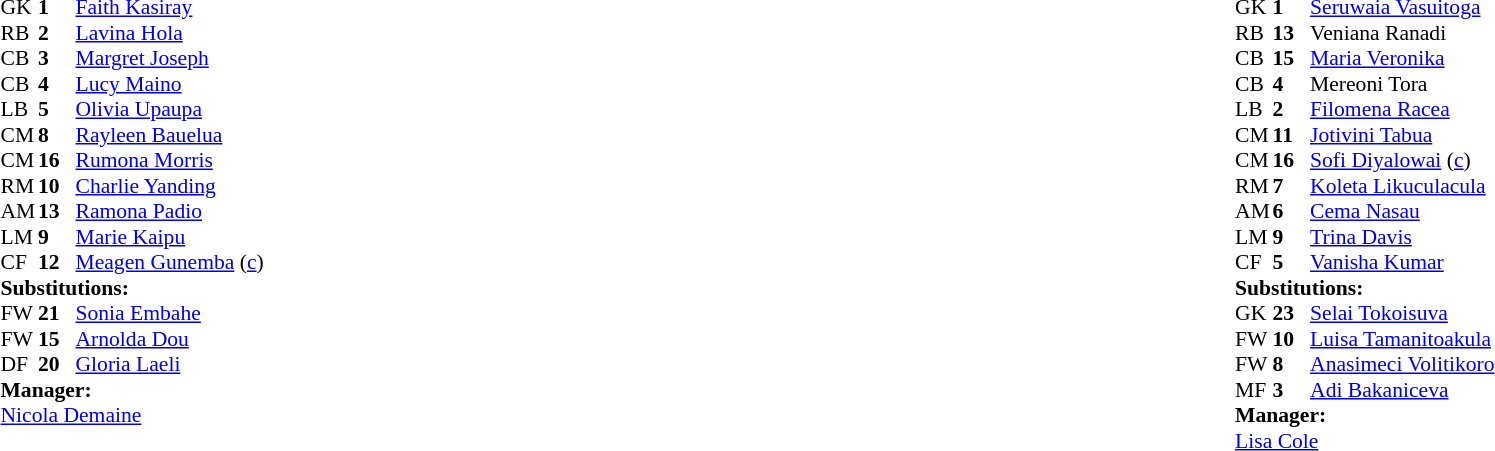<table width="100%">
<tr>
<td valign="top" width="40%"><br><table style="font-size:90%" cellspacing="0" cellpadding="0">
<tr>
<th width=25></th>
<th width=25></th>
</tr>
<tr>
<td>GK</td>
<td><strong>1</strong></td>
<td><a href='#'>Faith Kasiray</a></td>
</tr>
<tr>
<td>RB</td>
<td><strong>2</strong></td>
<td><a href='#'>Lavina Hola</a></td>
</tr>
<tr>
<td>CB</td>
<td><strong>3</strong></td>
<td><a href='#'>Margret Joseph</a></td>
</tr>
<tr>
<td>CB</td>
<td><strong>4</strong></td>
<td><a href='#'>Lucy Maino</a></td>
</tr>
<tr>
<td>LB</td>
<td><strong>5</strong></td>
<td><a href='#'>Olivia Upaupa</a></td>
<td></td>
<td></td>
</tr>
<tr>
<td>CM</td>
<td><strong>8</strong></td>
<td><a href='#'>Rayleen Bauelua</a></td>
</tr>
<tr>
<td>CM</td>
<td><strong>16</strong></td>
<td><a href='#'>Rumona Morris</a></td>
</tr>
<tr>
<td>RM</td>
<td><strong>10</strong></td>
<td><a href='#'>Charlie Yanding</a></td>
<td></td>
<td></td>
</tr>
<tr>
<td>AM</td>
<td><strong>13</strong></td>
<td><a href='#'>Ramona Padio</a></td>
</tr>
<tr>
<td>LM</td>
<td><strong>9</strong></td>
<td><a href='#'>Marie Kaipu</a></td>
<td></td>
<td></td>
</tr>
<tr>
<td>CF</td>
<td><strong>12</strong></td>
<td><a href='#'>Meagen Gunemba</a> (<a href='#'>c</a>)</td>
</tr>
<tr>
<td colspan=3><strong>Substitutions:</strong></td>
</tr>
<tr>
<td>FW</td>
<td><strong>21</strong></td>
<td><a href='#'>Sonia Embahe</a></td>
<td></td>
<td></td>
</tr>
<tr>
<td>FW</td>
<td><strong>15</strong></td>
<td><a href='#'>Arnolda Dou</a></td>
<td></td>
<td></td>
</tr>
<tr>
<td>DF</td>
<td><strong>20</strong></td>
<td><a href='#'>Gloria Laeli</a></td>
<td></td>
<td></td>
</tr>
<tr>
<td colspan=3><strong>Manager:</strong></td>
</tr>
<tr>
<td colspan=3> <a href='#'>Nicola Demaine</a></td>
</tr>
</table>
</td>
<td valign="top" width="50%"><br><table style="font-size:90%; margin:auto" cellspacing="0" cellpadding="0">
<tr>
<th width=25></th>
<th width=25></th>
</tr>
<tr>
<td>GK</td>
<td><strong>1</strong></td>
<td><a href='#'>Seruwaia Vasuitoga</a></td>
<td></td>
<td></td>
</tr>
<tr>
<td>RB</td>
<td><strong>13</strong></td>
<td>Veniana Ranadi</td>
</tr>
<tr>
<td>CB</td>
<td><strong>15</strong></td>
<td><a href='#'>Maria Veronika</a></td>
</tr>
<tr>
<td>CB</td>
<td><strong>4</strong></td>
<td>Mereoni Tora</td>
<td></td>
<td></td>
</tr>
<tr>
<td>LB</td>
<td><strong>2</strong></td>
<td><a href='#'>Filomena Racea</a></td>
</tr>
<tr>
<td>CM</td>
<td><strong>11</strong></td>
<td><a href='#'>Jotivini Tabua</a></td>
<td></td>
<td></td>
</tr>
<tr>
<td>CM</td>
<td><strong>16</strong></td>
<td><a href='#'>Sofi Diyalowai</a> (<a href='#'>c</a>)</td>
</tr>
<tr>
<td>RM</td>
<td><strong>7</strong></td>
<td><a href='#'>Koleta Likuculacula</a></td>
<td></td>
<td></td>
</tr>
<tr>
<td>AM</td>
<td><strong>6</strong></td>
<td><a href='#'>Cema Nasau</a></td>
</tr>
<tr>
<td>LM</td>
<td><strong>9</strong></td>
<td><a href='#'>Trina Davis</a></td>
<td></td>
</tr>
<tr>
<td>CF</td>
<td><strong>5</strong></td>
<td><a href='#'>Vanisha Kumar</a></td>
</tr>
<tr>
<td colspan=3><strong>Substitutions:</strong></td>
</tr>
<tr>
<td>GK</td>
<td><strong>23</strong></td>
<td><a href='#'>Selai Tokoisuva</a></td>
<td></td>
<td></td>
</tr>
<tr>
<td>FW</td>
<td><strong>10</strong></td>
<td><a href='#'>Luisa Tamanitoakula</a></td>
<td></td>
<td></td>
</tr>
<tr>
<td>FW</td>
<td><strong>8</strong></td>
<td><a href='#'>Anasimeci Volitikoro</a></td>
<td></td>
<td></td>
</tr>
<tr>
<td>MF</td>
<td><strong>3</strong></td>
<td><a href='#'>Adi Bakaniceva</a></td>
<td></td>
<td></td>
</tr>
<tr>
<td colspan=3><strong>Manager:</strong></td>
</tr>
<tr>
<td colspan=3> <a href='#'>Lisa Cole</a></td>
</tr>
</table>
</td>
</tr>
</table>
